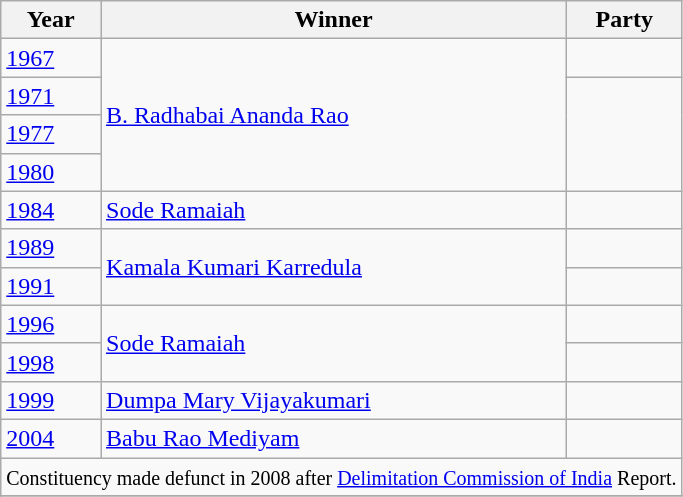<table class="wikitable sortable">
<tr>
<th>Year</th>
<th>Winner</th>
<th colspan="2">Party</th>
</tr>
<tr>
<td><a href='#'>1967</a></td>
<td rowspan=4><a href='#'>B. Radhabai Ananda Rao</a></td>
<td></td>
</tr>
<tr>
<td><a href='#'>1971</a></td>
</tr>
<tr>
<td><a href='#'>1977</a></td>
</tr>
<tr>
<td><a href='#'>1980</a></td>
</tr>
<tr>
<td><a href='#'>1984</a></td>
<td><a href='#'>Sode Ramaiah</a></td>
<td></td>
</tr>
<tr>
<td><a href='#'>1989</a></td>
<td rowspan=2><a href='#'>Kamala Kumari Karredula</a></td>
<td></td>
</tr>
<tr>
<td><a href='#'>1991</a></td>
</tr>
<tr>
<td><a href='#'>1996</a></td>
<td rowspan=2><a href='#'>Sode Ramaiah</a></td>
<td></td>
</tr>
<tr>
<td><a href='#'>1998</a></td>
</tr>
<tr>
<td><a href='#'>1999</a></td>
<td><a href='#'>Dumpa Mary Vijayakumari</a></td>
<td></td>
</tr>
<tr>
<td><a href='#'>2004</a></td>
<td><a href='#'>Babu Rao Mediyam</a></td>
<td></td>
</tr>
<tr>
<td colspan="4"><small>Constituency made defunct in 2008 after <a href='#'>Delimitation Commission of India</a> Report.</small></td>
</tr>
<tr>
</tr>
</table>
